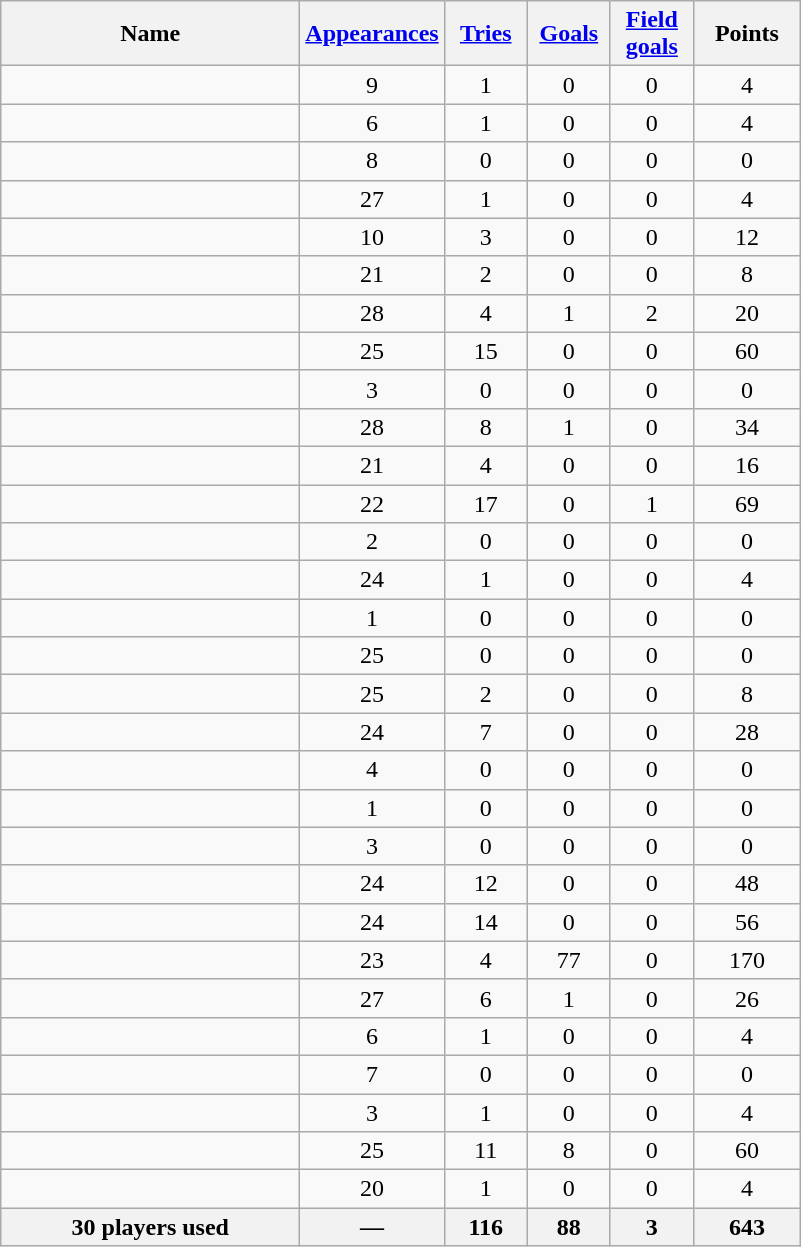<table class="wikitable sortable" style="text-align: center;">
<tr>
<th style="width:12em">Name</th>
<th><a href='#'>Appearances</a></th>
<th style="width:3em"><a href='#'>Tries</a></th>
<th style="width:3em"><a href='#'>Goals</a></th>
<th style="width:3em"><a href='#'>Field goals</a></th>
<th style="width:4em">Points</th>
</tr>
<tr>
<td style="text-align:left;"></td>
<td>9</td>
<td>1</td>
<td>0</td>
<td>0</td>
<td>4</td>
</tr>
<tr>
<td style="text-align:left;"></td>
<td>6</td>
<td>1</td>
<td>0</td>
<td>0</td>
<td>4</td>
</tr>
<tr>
<td style="text-align:left;"></td>
<td>8</td>
<td>0</td>
<td>0</td>
<td>0</td>
<td>0</td>
</tr>
<tr>
<td style="text-align:left;"></td>
<td>27</td>
<td>1</td>
<td>0</td>
<td>0</td>
<td>4</td>
</tr>
<tr>
<td style="text-align:left;"></td>
<td>10</td>
<td>3</td>
<td>0</td>
<td>0</td>
<td>12</td>
</tr>
<tr>
<td style="text-align:left;"></td>
<td>21</td>
<td>2</td>
<td>0</td>
<td>0</td>
<td>8</td>
</tr>
<tr>
<td style="text-align:left;"></td>
<td>28</td>
<td>4</td>
<td>1</td>
<td>2</td>
<td>20</td>
</tr>
<tr>
<td style="text-align:left;"></td>
<td>25</td>
<td>15</td>
<td>0</td>
<td>0</td>
<td>60</td>
</tr>
<tr>
<td style="text-align:left;"></td>
<td>3</td>
<td>0</td>
<td>0</td>
<td>0</td>
<td>0</td>
</tr>
<tr>
<td style="text-align:left;"></td>
<td>28</td>
<td>8</td>
<td>1</td>
<td>0</td>
<td>34</td>
</tr>
<tr>
<td style="text-align:left;"></td>
<td>21</td>
<td>4</td>
<td>0</td>
<td>0</td>
<td>16</td>
</tr>
<tr>
<td style="text-align:left;"></td>
<td>22</td>
<td>17</td>
<td>0</td>
<td>1</td>
<td>69</td>
</tr>
<tr>
<td style="text-align:left;"></td>
<td>2</td>
<td>0</td>
<td>0</td>
<td>0</td>
<td>0</td>
</tr>
<tr>
<td style="text-align:left;"></td>
<td>24</td>
<td>1</td>
<td>0</td>
<td>0</td>
<td>4</td>
</tr>
<tr>
<td style="text-align:left;"></td>
<td>1</td>
<td>0</td>
<td>0</td>
<td>0</td>
<td>0</td>
</tr>
<tr>
<td style="text-align:left;"></td>
<td>25</td>
<td>0</td>
<td>0</td>
<td>0</td>
<td>0</td>
</tr>
<tr>
<td style="text-align:left;"></td>
<td>25</td>
<td>2</td>
<td>0</td>
<td>0</td>
<td>8</td>
</tr>
<tr>
<td style="text-align:left;"></td>
<td>24</td>
<td>7</td>
<td>0</td>
<td>0</td>
<td>28</td>
</tr>
<tr>
<td style="text-align:left;"></td>
<td>4</td>
<td>0</td>
<td>0</td>
<td>0</td>
<td>0</td>
</tr>
<tr>
<td style="text-align:left;"></td>
<td>1</td>
<td>0</td>
<td>0</td>
<td>0</td>
<td>0</td>
</tr>
<tr>
<td style="text-align:left;"></td>
<td>3</td>
<td>0</td>
<td>0</td>
<td>0</td>
<td>0</td>
</tr>
<tr>
<td style="text-align:left;"></td>
<td>24</td>
<td>12</td>
<td>0</td>
<td>0</td>
<td>48</td>
</tr>
<tr>
<td style="text-align:left;"></td>
<td>24</td>
<td>14</td>
<td>0</td>
<td>0</td>
<td>56</td>
</tr>
<tr>
<td style="text-align:left;"></td>
<td>23</td>
<td>4</td>
<td>77</td>
<td>0</td>
<td>170</td>
</tr>
<tr>
<td style="text-align:left;"></td>
<td>27</td>
<td>6</td>
<td>1</td>
<td>0</td>
<td>26</td>
</tr>
<tr>
<td style="text-align:left;"></td>
<td>6</td>
<td>1</td>
<td>0</td>
<td>0</td>
<td>4</td>
</tr>
<tr>
<td style="text-align:left;"></td>
<td>7</td>
<td>0</td>
<td>0</td>
<td>0</td>
<td>0</td>
</tr>
<tr>
<td style="text-align:left;"></td>
<td>3</td>
<td>1</td>
<td>0</td>
<td>0</td>
<td>4</td>
</tr>
<tr>
<td style="text-align:left;"></td>
<td>25</td>
<td>11</td>
<td>8</td>
<td>0</td>
<td>60</td>
</tr>
<tr>
<td style="text-align:left;"></td>
<td>20</td>
<td>1</td>
<td>0</td>
<td>0</td>
<td>4</td>
</tr>
<tr class="sortbottom">
<th>30 players used</th>
<th>—</th>
<th>116</th>
<th>88</th>
<th>3</th>
<th>643</th>
</tr>
</table>
